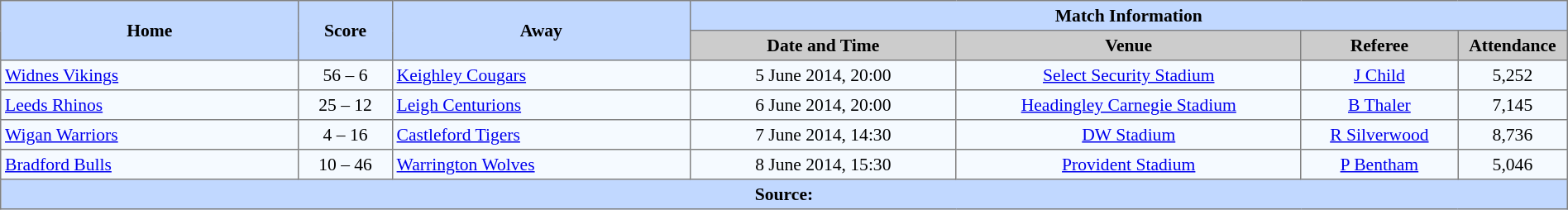<table border=1 style="border-collapse:collapse; font-size:90%; text-align:center;" cellpadding=3 cellspacing=0 width=100%>
<tr bgcolor=#C1D8FF>
<th rowspan=2 width=19%>Home</th>
<th rowspan=2 width=6%>Score</th>
<th rowspan=2 width=19%>Away</th>
<th colspan=6>Match Information</th>
</tr>
<tr bgcolor=#CCCCCC>
<th width=17%>Date and Time</th>
<th width=22%>Venue</th>
<th width=10%>Referee</th>
<th width=7%>Attendance</th>
</tr>
<tr bgcolor=#F5FAFF>
<td align=left> <a href='#'>Widnes Vikings</a></td>
<td>56 – 6</td>
<td align=left> <a href='#'>Keighley Cougars</a></td>
<td>5 June 2014, 20:00</td>
<td><a href='#'>Select Security Stadium</a></td>
<td><a href='#'>J Child</a></td>
<td>5,252</td>
</tr>
<tr bgcolor=#F5FAFF>
<td align=left> <a href='#'>Leeds Rhinos</a></td>
<td>25 – 12</td>
<td align=left> <a href='#'>Leigh Centurions</a></td>
<td>6 June 2014, 20:00</td>
<td><a href='#'>Headingley Carnegie Stadium</a></td>
<td><a href='#'>B Thaler</a></td>
<td>7,145</td>
</tr>
<tr bgcolor=#F5FAFF>
<td align=left> <a href='#'>Wigan Warriors</a></td>
<td>4 – 16</td>
<td align=left> <a href='#'>Castleford Tigers</a></td>
<td>7 June 2014, 14:30</td>
<td><a href='#'>DW Stadium</a></td>
<td><a href='#'>R Silverwood</a></td>
<td>8,736</td>
</tr>
<tr bgcolor=#F5FAFF>
<td align=left> <a href='#'>Bradford Bulls</a></td>
<td>10 – 46</td>
<td align=left> <a href='#'>Warrington Wolves</a></td>
<td>8 June 2014, 15:30</td>
<td><a href='#'>Provident Stadium</a></td>
<td><a href='#'>P Bentham</a></td>
<td>5,046</td>
</tr>
<tr style="background:#c1d8ff;">
<th colspan=7>Source:</th>
</tr>
</table>
